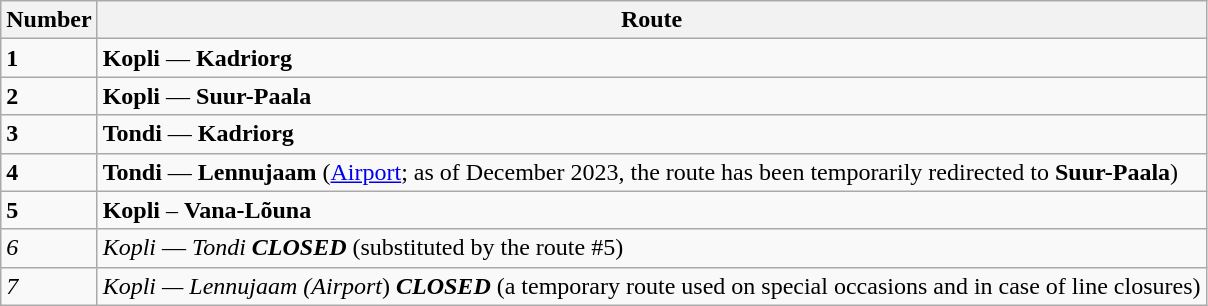<table class="wikitable">
<tr>
<th>Number</th>
<th>Route</th>
</tr>
<tr>
<td><strong>1</strong></td>
<td><strong>Kopli</strong> — <strong>Kadriorg</strong></td>
</tr>
<tr>
<td><strong>2</strong></td>
<td><strong>Kopli</strong> — <strong>Suur-Paala</strong></td>
</tr>
<tr>
<td><strong>3</strong></td>
<td><strong>Tondi</strong> — <strong>Kadriorg</strong></td>
</tr>
<tr>
<td><strong>4</strong></td>
<td><strong>Tondi</strong> — <strong>Lennujaam</strong> (<a href='#'>Airport</a>; as of December 2023, the route has been temporarily redirected to <strong>Suur-Paala</strong>)</td>
</tr>
<tr>
<td><strong>5</strong></td>
<td><strong>Kopli</strong> – <strong>Vana-Lõuna</strong></td>
</tr>
<tr>
<td><em>6</em></td>
<td><em>Kopli</em> — <em>Tondi</em> <strong><em>CLOSED</em></strong> (substituted by the route #5)</td>
</tr>
<tr>
<td><em>7</em></td>
<td><em>Kopli — Lennujaam (Airport</em>) <strong><em>CLOSED</em></strong> (a temporary route used on special occasions and in case of line closures)</td>
</tr>
</table>
